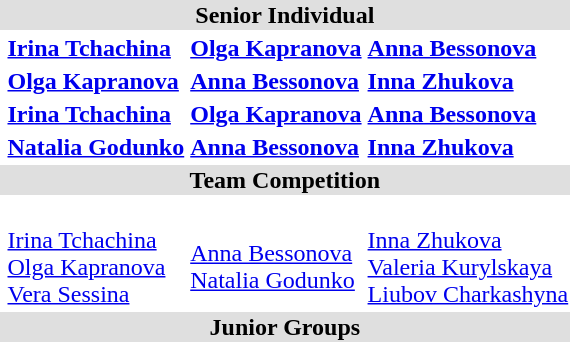<table>
<tr bgcolor="DFDFDF">
<td colspan="4" align="center"><strong>Senior Individual</strong></td>
</tr>
<tr>
<th scope=row style="text-align:left"></th>
<td><strong><a href='#'>Irina Tchachina</a></strong><br></td>
<td><strong><a href='#'>Olga Kapranova</a></strong><br></td>
<td><strong><a href='#'>Anna Bessonova</a></strong><br></td>
</tr>
<tr>
<th scope=row style="text-align:left"></th>
<td><strong><a href='#'>Olga Kapranova</a></strong><br></td>
<td><strong><a href='#'>Anna Bessonova</a></strong><br></td>
<td><strong><a href='#'>Inna Zhukova</a></strong><br></td>
</tr>
<tr>
<th scope=row style="text-align:left"></th>
<td><strong><a href='#'>Irina Tchachina</a></strong><br></td>
<td><strong><a href='#'>Olga Kapranova</a></strong><br></td>
<td><strong><a href='#'>Anna Bessonova</a></strong><br></td>
</tr>
<tr>
<th scope=row style="text-align:left"></th>
<td><strong><a href='#'>Natalia Godunko</a></strong><br></td>
<td><strong><a href='#'>Anna Bessonova</a></strong><br></td>
<td><strong><a href='#'>Inna Zhukova</a></strong><br></td>
</tr>
<tr bgcolor="DFDFDF">
<td colspan="4" align="center"><strong>Team Competition</strong></td>
</tr>
<tr>
<th scope=row style="text-align:left"></th>
<td><strong></strong><br><a href='#'>Irina Tchachina</a><br><a href='#'>Olga Kapranova</a><br><a href='#'>Vera Sessina</a></td>
<td><strong></strong><br><a href='#'>Anna Bessonova</a><br><a href='#'>Natalia Godunko</a></td>
<td><strong></strong><br><a href='#'>Inna Zhukova</a><br><a href='#'>Valeria Kurylskaya</a><br><a href='#'>Liubov Charkashyna</a></td>
</tr>
<tr bgcolor="DFDFDF">
<td colspan="4" align="center"><strong>Junior Groups</strong></td>
</tr>
<tr>
<th scope=row style="text-align:left"></th>
<td><strong></strong></td>
<td><strong></strong></td>
<td><strong></strong></td>
</tr>
</table>
